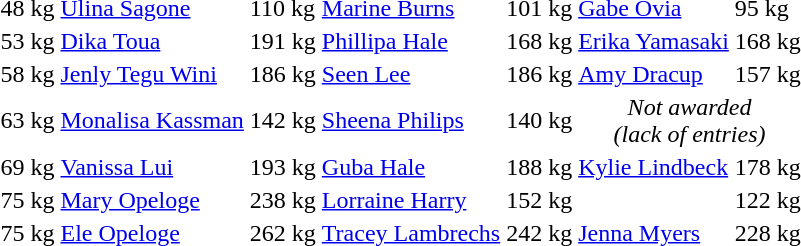<table>
<tr>
<td>48 kg</td>
<td><a href='#'>Ulina Sagone</a><br></td>
<td>110 kg</td>
<td><a href='#'>Marine Burns</a><br></td>
<td>101 kg</td>
<td><a href='#'>Gabe Ovia</a><br></td>
<td>95 kg</td>
</tr>
<tr>
<td>53 kg</td>
<td><a href='#'>Dika Toua</a><br></td>
<td>191 kg</td>
<td><a href='#'>Phillipa Hale</a><br></td>
<td>168 kg</td>
<td><a href='#'>Erika Yamasaki</a><br></td>
<td>168 kg</td>
</tr>
<tr>
<td>58 kg</td>
<td><a href='#'>Jenly Tegu Wini</a><br></td>
<td>186 kg</td>
<td><a href='#'>Seen Lee</a><br></td>
<td>186 kg</td>
<td><a href='#'>Amy Dracup</a><br></td>
<td>157 kg</td>
</tr>
<tr>
<td>63 kg</td>
<td><a href='#'>Monalisa Kassman</a><br></td>
<td>142 kg</td>
<td><a href='#'>Sheena Philips</a><br></td>
<td>140 kg</td>
<td align=center colspan=2><em>Not awarded<br>(lack of entries)</em></td>
</tr>
<tr>
<td>69 kg</td>
<td><a href='#'>Vanissa Lui</a><br></td>
<td>193 kg</td>
<td><a href='#'>Guba Hale</a><br></td>
<td>188 kg</td>
<td><a href='#'>Kylie Lindbeck</a><br></td>
<td>178 kg</td>
</tr>
<tr>
<td>75 kg</td>
<td><a href='#'>Mary Opeloge</a><br></td>
<td>238 kg</td>
<td><a href='#'>Lorraine Harry</a><br></td>
<td>152 kg</td>
<td></td>
<td>122 kg</td>
</tr>
<tr>
<td>75 kg</td>
<td><a href='#'>Ele Opeloge</a><br></td>
<td>262 kg</td>
<td><a href='#'>Tracey Lambrechs</a><br></td>
<td>242 kg</td>
<td><a href='#'>Jenna Myers</a><br></td>
<td>228 kg</td>
</tr>
</table>
